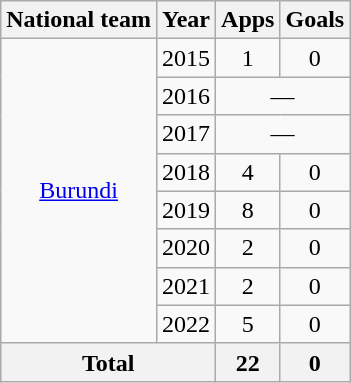<table class=wikitable style="text-align: center;">
<tr>
<th>National team</th>
<th>Year</th>
<th>Apps</th>
<th>Goals</th>
</tr>
<tr>
<td rowspan="8"><a href='#'>Burundi</a></td>
<td>2015</td>
<td>1</td>
<td>0</td>
</tr>
<tr>
<td>2016</td>
<td colspan=2>—</td>
</tr>
<tr>
<td>2017</td>
<td colspan=2>—</td>
</tr>
<tr>
<td>2018</td>
<td>4</td>
<td>0</td>
</tr>
<tr>
<td>2019</td>
<td>8</td>
<td>0</td>
</tr>
<tr>
<td>2020</td>
<td>2</td>
<td>0</td>
</tr>
<tr>
<td>2021</td>
<td>2</td>
<td>0</td>
</tr>
<tr>
<td>2022</td>
<td>5</td>
<td>0</td>
</tr>
<tr>
<th colspan="2">Total</th>
<th>22</th>
<th>0</th>
</tr>
</table>
